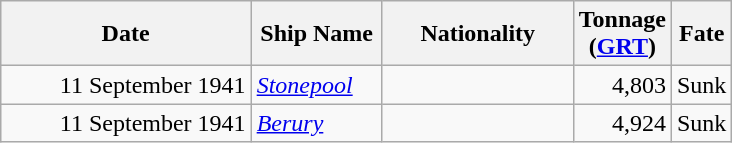<table class="wikitable sortable" style="margin: 1em auto 1em auto;" style="margin: 1em auto 1em auto;">
<tr>
<th width="160px">Date</th>
<th width="80px">Ship Name</th>
<th width="120px">Nationality</th>
<th width="25px">Tonnage (<a href='#'>GRT</a>)</th>
<th width="30px">Fate</th>
</tr>
<tr>
<td align="right">11 September 1941</td>
<td align="left"><a href='#'><em>Stonepool</em></a></td>
<td align="left"></td>
<td align="right">4,803</td>
<td align="left">Sunk</td>
</tr>
<tr>
<td align="right">11 September 1941</td>
<td align="left"><a href='#'><em>Berury</em></a></td>
<td align="left"></td>
<td align="right">4,924</td>
<td align="left">Sunk</td>
</tr>
</table>
